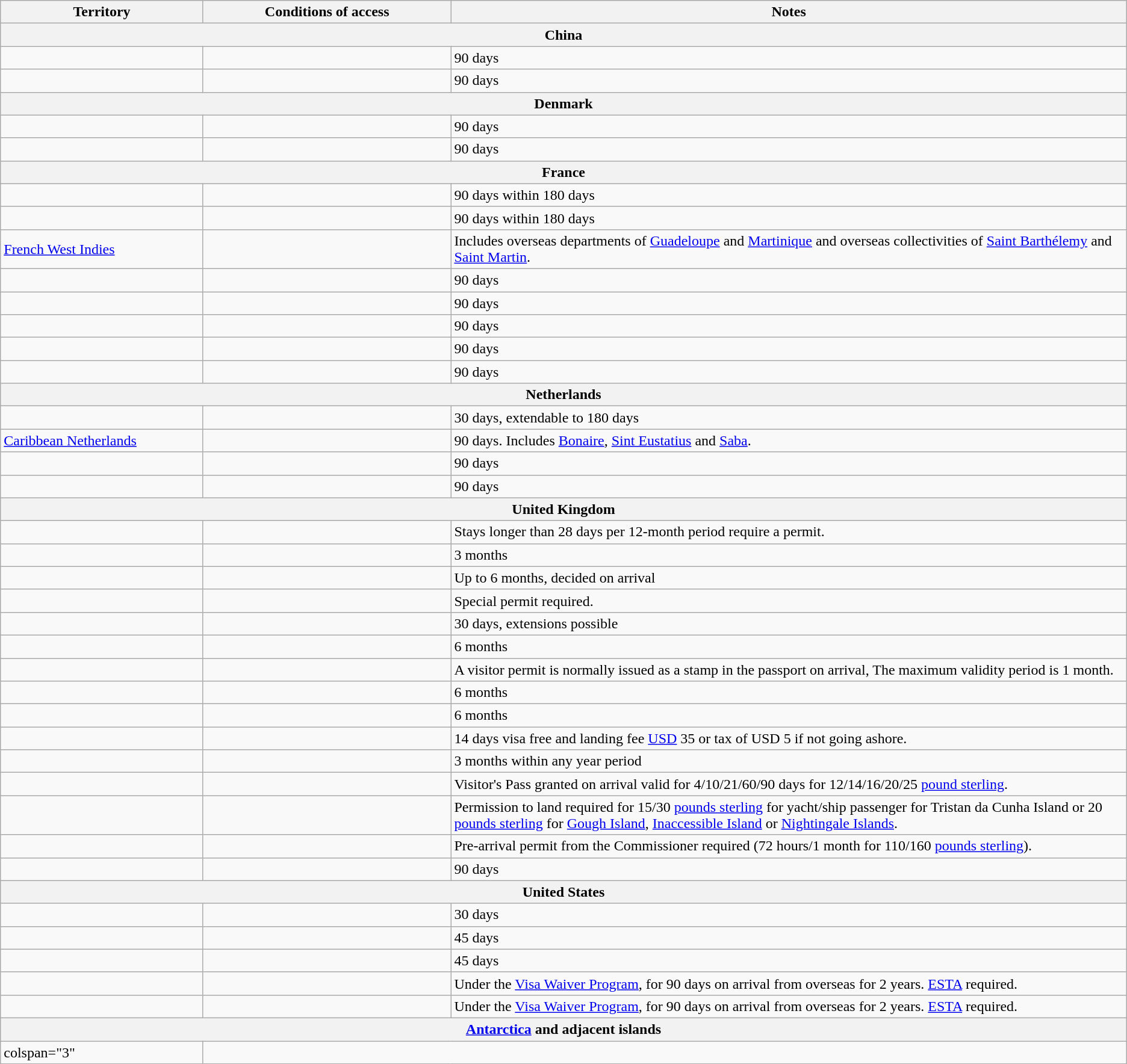<table class="wikitable" style="text-align: left; table-layout: fixed;">
<tr>
<th style="width:18%;">Territory</th>
<th style="width:22%;">Conditions of access</th>
<th>Notes</th>
</tr>
<tr>
<th colspan="3">China</th>
</tr>
<tr>
<td></td>
<td></td>
<td>90 days</td>
</tr>
<tr>
<td></td>
<td></td>
<td>90 days</td>
</tr>
<tr>
<th colspan="3">Denmark</th>
</tr>
<tr>
<td></td>
<td></td>
<td>90 days</td>
</tr>
<tr>
<td></td>
<td></td>
<td>90 days</td>
</tr>
<tr>
<th colspan="3">France</th>
</tr>
<tr>
<td></td>
<td></td>
<td>90 days within 180 days</td>
</tr>
<tr>
<td></td>
<td></td>
<td>90 days within 180 days</td>
</tr>
<tr>
<td> <a href='#'>French West Indies</a></td>
<td></td>
<td>Includes overseas departments of <a href='#'>Guadeloupe</a> and <a href='#'>Martinique</a> and overseas collectivities of <a href='#'>Saint Barthélemy</a> and <a href='#'>Saint Martin</a>.</td>
</tr>
<tr>
<td></td>
<td></td>
<td>90 days</td>
</tr>
<tr>
<td></td>
<td></td>
<td>90 days</td>
</tr>
<tr>
<td></td>
<td></td>
<td>90 days</td>
</tr>
<tr>
<td></td>
<td></td>
<td>90 days</td>
</tr>
<tr>
<td></td>
<td></td>
<td>90 days</td>
</tr>
<tr>
<th colspan="3">Netherlands</th>
</tr>
<tr>
<td></td>
<td></td>
<td>30 days, extendable to 180 days</td>
</tr>
<tr>
<td> <a href='#'>Caribbean Netherlands</a></td>
<td></td>
<td>90 days. Includes <a href='#'>Bonaire</a>, <a href='#'>Sint Eustatius</a> and <a href='#'>Saba</a>.</td>
</tr>
<tr>
<td></td>
<td></td>
<td>90 days</td>
</tr>
<tr>
<td></td>
<td></td>
<td>90 days</td>
</tr>
<tr>
<th colspan="3">United Kingdom</th>
</tr>
<tr>
<td></td>
<td></td>
<td>Stays longer than 28 days per 12-month period require a permit.</td>
</tr>
<tr>
<td></td>
<td></td>
<td>3 months</td>
</tr>
<tr>
<td></td>
<td></td>
<td>Up to 6 months, decided on arrival</td>
</tr>
<tr>
<td></td>
<td></td>
<td>Special permit required.</td>
</tr>
<tr>
<td></td>
<td></td>
<td>30 days, extensions possible</td>
</tr>
<tr>
<td></td>
<td></td>
<td>6 months</td>
</tr>
<tr>
<td></td>
<td></td>
<td>A visitor permit is normally issued as a stamp in the passport on arrival, The maximum validity period is 1 month.</td>
</tr>
<tr>
<td></td>
<td></td>
<td>6 months</td>
</tr>
<tr>
<td></td>
<td></td>
<td>6 months</td>
</tr>
<tr>
<td></td>
<td></td>
<td>14 days visa free and landing fee <a href='#'>USD</a> 35 or tax of USD 5 if not going ashore.</td>
</tr>
<tr>
<td></td>
<td></td>
<td>3 months within any year period</td>
</tr>
<tr>
<td></td>
<td></td>
<td>Visitor's Pass granted on arrival valid for 4/10/21/60/90 days for 12/14/16/20/25 <a href='#'>pound sterling</a>.</td>
</tr>
<tr>
<td></td>
<td></td>
<td>Permission to land required for 15/30 <a href='#'>pounds sterling</a> for yacht/ship passenger for Tristan da Cunha Island or 20 <a href='#'>pounds sterling</a> for <a href='#'>Gough Island</a>, <a href='#'>Inaccessible Island</a> or <a href='#'>Nightingale Islands</a>.</td>
</tr>
<tr>
<td></td>
<td></td>
<td>Pre-arrival permit from the Commissioner required (72 hours/1 month for 110/160 <a href='#'>pounds sterling</a>).</td>
</tr>
<tr>
<td></td>
<td></td>
<td>90 days</td>
</tr>
<tr>
<th colspan="3">United States</th>
</tr>
<tr>
<td></td>
<td></td>
<td>30 days</td>
</tr>
<tr>
<td></td>
<td></td>
<td>45 days</td>
</tr>
<tr>
<td></td>
<td></td>
<td>45 days</td>
</tr>
<tr>
<td></td>
<td></td>
<td>Under the <a href='#'>Visa Waiver Program</a>, for 90 days on arrival from overseas for 2 years. <a href='#'>ESTA</a> required.</td>
</tr>
<tr>
<td></td>
<td></td>
<td>Under the <a href='#'>Visa Waiver Program</a>, for 90 days on arrival from overseas for 2 years. <a href='#'>ESTA</a> required.</td>
</tr>
<tr>
<th colspan="3"><a href='#'>Antarctica</a> and adjacent islands</th>
</tr>
<tr>
<td>colspan="3" </td>
</tr>
</table>
